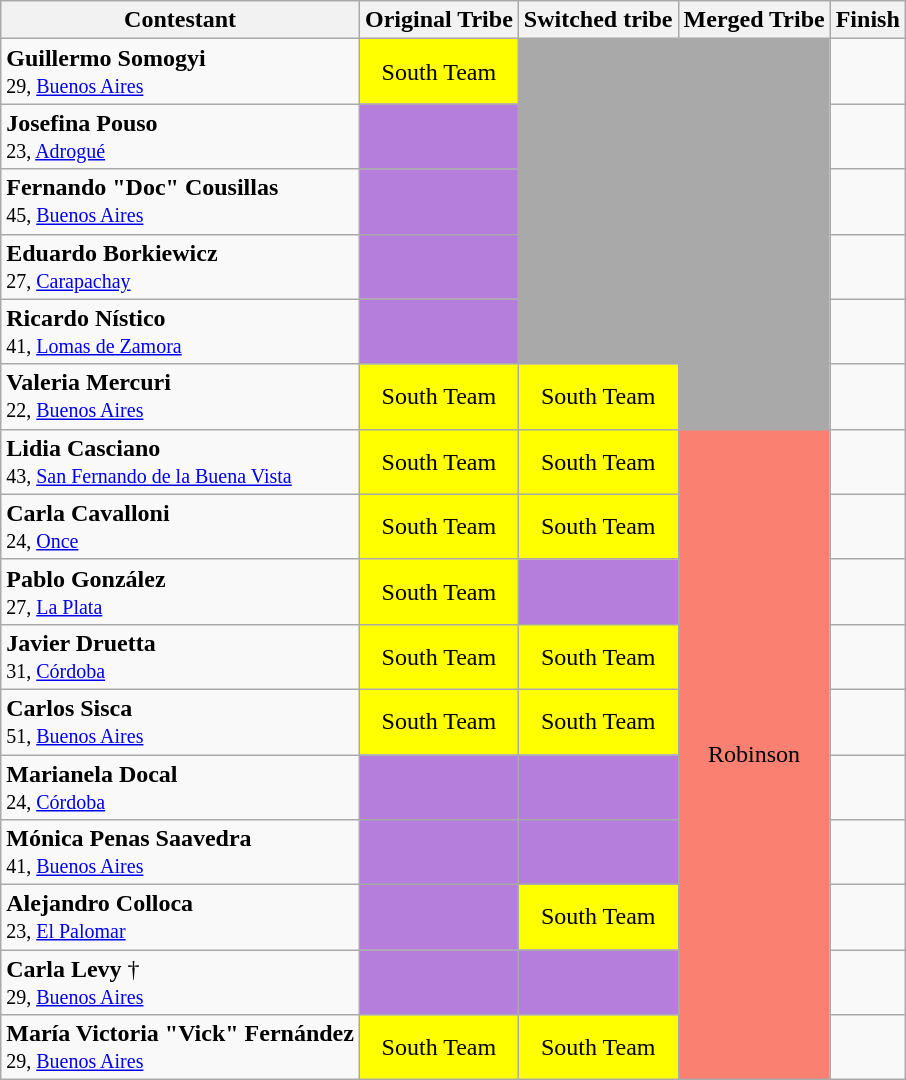<table class="wikitable sortable" style="margin:auto; text-align:center">
<tr>
<th>Contestant</th>
<th>Original Tribe</th>
<th>Switched tribe</th>
<th>Merged Tribe</th>
<th>Finish</th>
</tr>
<tr>
<td align="left"><strong>Guillermo Somogyi</strong><br><small>29, <a href='#'>Buenos Aires</a></small></td>
<td bgcolor="yellow">South Team</td>
<td style="background:darkgrey;" rowspan="5"></td>
<td style="background:darkgrey;" rowspan="6"></td>
<td></td>
</tr>
<tr>
<td align="left"><strong>Josefina Pouso</strong><br><small>23, <a href='#'>Adrogué</a></small></td>
<td bgcolor="#b57edc"></td>
<td></td>
</tr>
<tr>
<td align="left"><strong>Fernando "Doc" Cousillas</strong><br><small>45, <a href='#'>Buenos Aires</a></small></td>
<td bgcolor="#b57edc"></td>
<td></td>
</tr>
<tr>
<td align="left"><strong>Eduardo Borkiewicz</strong> <br><small>27, <a href='#'>Carapachay</a></small></td>
<td bgcolor="#b57edc"></td>
<td></td>
</tr>
<tr>
<td align="left"><strong>Ricardo Nístico</strong><br><small>41, <a href='#'>Lomas de Zamora</a></small></td>
<td bgcolor="#b57edc"></td>
<td></td>
</tr>
<tr>
<td align="left"><strong>Valeria Mercuri</strong><br><small>22, <a href='#'>Buenos Aires</a></small></td>
<td bgcolor="yellow">South Team</td>
<td bgcolor="yellow">South Team</td>
<td></td>
</tr>
<tr>
<td align="left"><strong>Lidia Casciano</strong><br><small>43, <a href='#'>San Fernando de la Buena Vista</a></small></td>
<td bgcolor="yellow">South Team</td>
<td bgcolor="yellow">South Team</td>
<td rowspan="10" bgcolor="salmon">Robinson</td>
<td></td>
</tr>
<tr>
<td align="left"><strong>Carla Cavalloni</strong><br><small>24, <a href='#'>Once</a></small></td>
<td bgcolor="yellow">South Team</td>
<td bgcolor="yellow">South Team</td>
<td></td>
</tr>
<tr>
<td align="left"><strong>Pablo González</strong><br><small>27, <a href='#'>La Plata</a></small></td>
<td bgcolor="yellow">South Team</td>
<td bgcolor="#b57edc"></td>
<td></td>
</tr>
<tr>
<td align="left"><strong>Javier Druetta</strong><br><small>31, <a href='#'>Córdoba</a></small></td>
<td bgcolor="yellow">South Team</td>
<td bgcolor="yellow">South Team</td>
<td></td>
</tr>
<tr>
<td align="left"><strong>Carlos Sisca</strong><br><small>51, <a href='#'>Buenos Aires</a></small></td>
<td bgcolor="yellow">South Team</td>
<td bgcolor="yellow">South Team</td>
<td></td>
</tr>
<tr>
<td align="left"><strong>Marianela Docal</strong><br><small>24, <a href='#'>Córdoba</a></small></td>
<td bgcolor="#b57edc"></td>
<td bgcolor="#b57edc"></td>
<td></td>
</tr>
<tr>
<td align="left"><strong>Mónica Penas Saavedra</strong><br><small>41, <a href='#'>Buenos Aires</a></small></td>
<td bgcolor="#b57edc"></td>
<td bgcolor="#b57edc"></td>
<td></td>
</tr>
<tr>
<td align="left"><strong>Alejandro Colloca</strong><br><small>23, <a href='#'>El Palomar</a></small></td>
<td bgcolor="#b57edc"></td>
<td bgcolor="yellow">South Team</td>
<td></td>
</tr>
<tr>
<td align="left"><strong>Carla Levy</strong> †<br><small>29, <a href='#'>Buenos Aires</a></small></td>
<td bgcolor="#b57edc"></td>
<td bgcolor="#b57edc"></td>
<td></td>
</tr>
<tr>
<td align="left"><strong>María Victoria "Vick" Fernández</strong><br><small>29, <a href='#'>Buenos Aires</a></small></td>
<td bgcolor="yellow">South Team</td>
<td bgcolor="yellow">South Team</td>
<td></td>
</tr>
</table>
